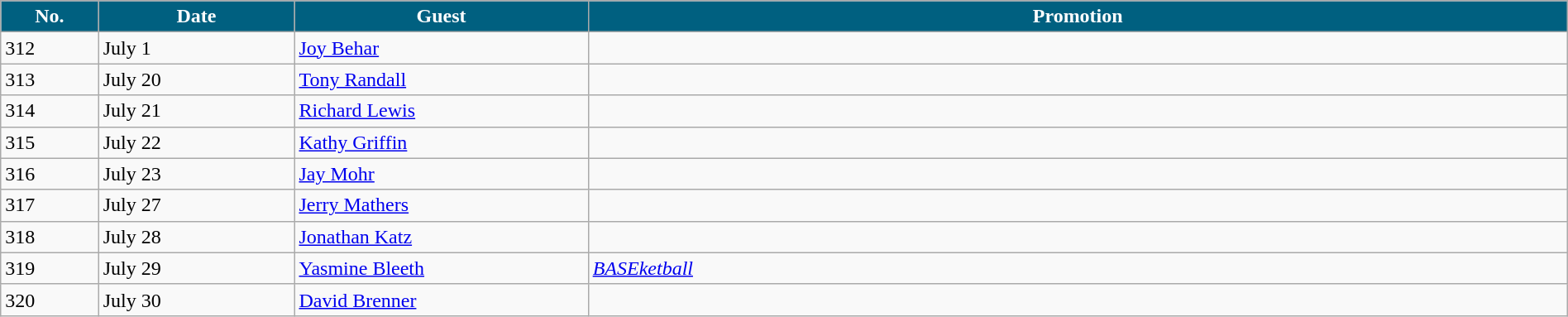<table class="wikitable" width="100%">
<tr>
<th width="5%" style="background:#006080; color:#FFFFFF"><abbr>No.</abbr></th>
<th width="10%" style="background:#006080; color:#FFFFFF">Date</th>
<th width="15%" style="background:#006080; color:#FFFFFF">Guest</th>
<th width="50%" style="background:#006080; color:#FFFFFF">Promotion</th>
</tr>
<tr>
<td>312</td>
<td>July 1</td>
<td><a href='#'>Joy Behar</a></td>
<td></td>
</tr>
<tr>
<td>313</td>
<td>July 20</td>
<td><a href='#'>Tony Randall</a></td>
<td></td>
</tr>
<tr>
<td>314</td>
<td>July 21</td>
<td><a href='#'>Richard Lewis</a></td>
<td></td>
</tr>
<tr>
<td>315</td>
<td>July 22</td>
<td><a href='#'>Kathy Griffin</a></td>
<td></td>
</tr>
<tr>
<td>316</td>
<td>July 23</td>
<td><a href='#'>Jay Mohr</a></td>
<td></td>
</tr>
<tr>
<td>317</td>
<td>July 27</td>
<td><a href='#'>Jerry Mathers</a></td>
<td></td>
</tr>
<tr>
<td>318</td>
<td>July 28</td>
<td><a href='#'>Jonathan Katz</a></td>
<td></td>
</tr>
<tr>
<td>319</td>
<td>July 29</td>
<td><a href='#'>Yasmine Bleeth</a></td>
<td><em><a href='#'>BASEketball</a></em></td>
</tr>
<tr>
<td>320</td>
<td>July 30</td>
<td><a href='#'>David Brenner</a></td>
<td></td>
</tr>
</table>
